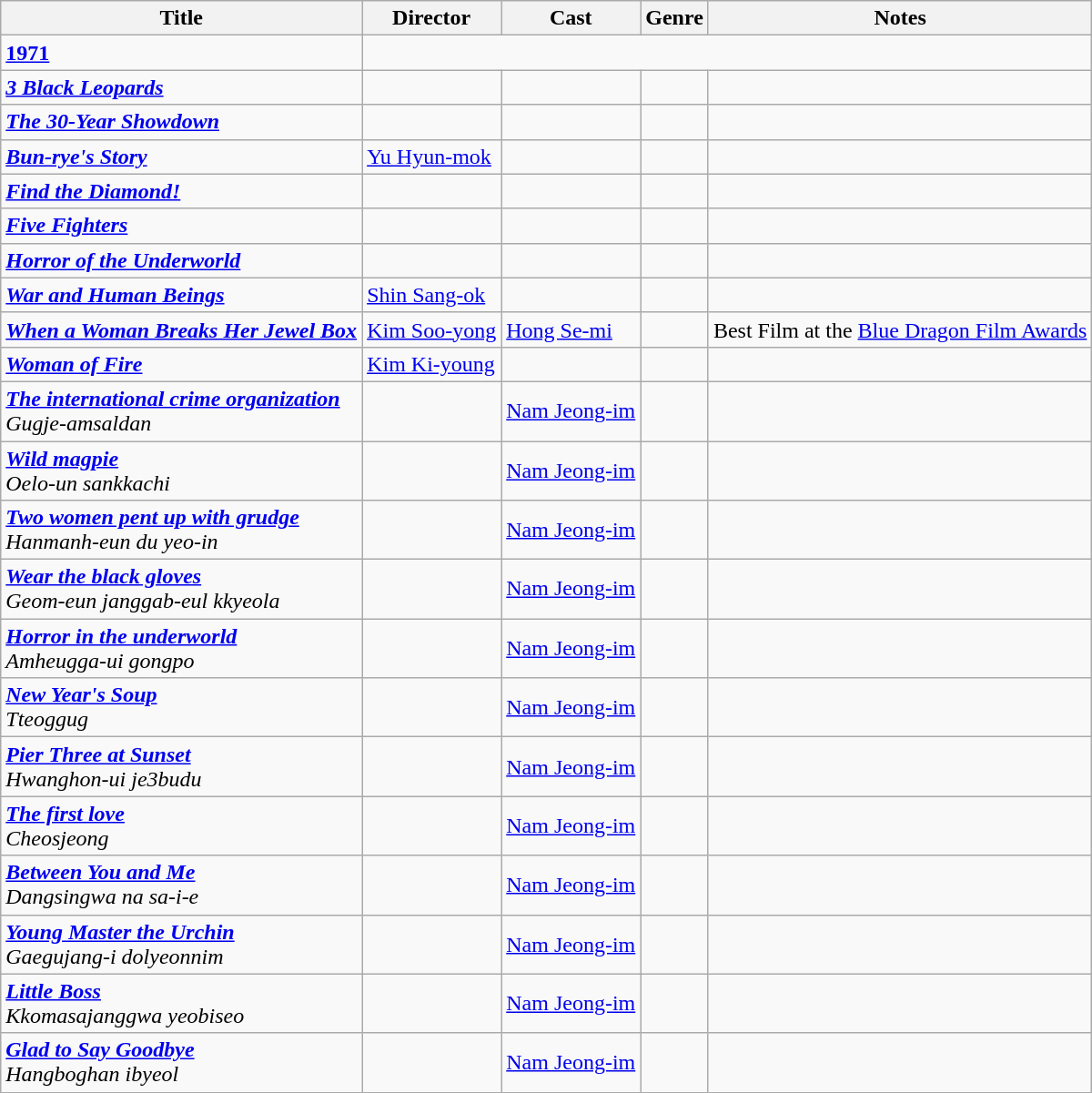<table class="wikitable">
<tr>
<th>Title</th>
<th>Director</th>
<th>Cast</th>
<th>Genre</th>
<th>Notes</th>
</tr>
<tr>
<td><strong><a href='#'>1971</a></strong></td>
</tr>
<tr>
<td><strong><em><a href='#'>3 Black Leopards</a></em></strong></td>
<td></td>
<td></td>
<td></td>
<td></td>
</tr>
<tr>
<td><strong><em><a href='#'>The 30-Year Showdown</a></em></strong></td>
<td></td>
<td></td>
<td></td>
<td></td>
</tr>
<tr>
<td><strong><em><a href='#'>Bun-rye's Story</a></em></strong></td>
<td><a href='#'>Yu Hyun-mok</a></td>
<td></td>
<td></td>
<td></td>
</tr>
<tr>
<td><strong><em><a href='#'>Find the Diamond!</a></em></strong></td>
<td></td>
<td></td>
<td></td>
<td></td>
</tr>
<tr>
<td><strong><em><a href='#'>Five Fighters</a></em></strong></td>
<td></td>
<td></td>
<td></td>
<td></td>
</tr>
<tr>
<td><strong><em><a href='#'>Horror of the Underworld</a></em></strong></td>
<td></td>
<td></td>
<td></td>
<td></td>
</tr>
<tr>
<td><strong><em><a href='#'>War and Human Beings</a></em></strong></td>
<td><a href='#'>Shin Sang-ok</a></td>
<td></td>
<td></td>
<td></td>
</tr>
<tr>
<td><strong><em><a href='#'>When a Woman Breaks Her Jewel Box</a></em></strong></td>
<td><a href='#'>Kim Soo-yong</a></td>
<td><a href='#'>Hong Se-mi</a></td>
<td></td>
<td>Best Film at the <a href='#'>Blue Dragon Film Awards</a></td>
</tr>
<tr>
<td><strong><em><a href='#'>Woman of Fire</a></em></strong></td>
<td><a href='#'>Kim Ki-young</a></td>
<td></td>
<td></td>
<td></td>
</tr>
<tr>
<td><strong><em><a href='#'>The international crime organization</a></em></strong><br><em>Gugje-amsaldan</em></td>
<td></td>
<td><a href='#'>Nam Jeong-im</a></td>
<td></td>
<td></td>
</tr>
<tr>
<td><strong><em><a href='#'>Wild magpie</a></em></strong><br><em>Oelo-un sankkachi</em></td>
<td></td>
<td><a href='#'>Nam Jeong-im</a></td>
<td></td>
<td></td>
</tr>
<tr>
<td><strong><em><a href='#'>Two women pent up with grudge</a></em></strong><br><em>Hanmanh-eun du yeo-in</em></td>
<td></td>
<td><a href='#'>Nam Jeong-im</a></td>
<td></td>
<td></td>
</tr>
<tr>
<td><strong><em><a href='#'>Wear the black gloves</a></em></strong><br><em>Geom-eun janggab-eul kkyeola</em></td>
<td></td>
<td><a href='#'>Nam Jeong-im</a></td>
<td></td>
<td></td>
</tr>
<tr>
<td><strong><em><a href='#'>Horror in the underworld</a></em></strong><br><em>Amheugga-ui gongpo</em></td>
<td></td>
<td><a href='#'>Nam Jeong-im</a></td>
<td></td>
<td></td>
</tr>
<tr>
<td><strong><em><a href='#'>New Year's Soup</a></em></strong><br><em>Tteoggug</em></td>
<td></td>
<td><a href='#'>Nam Jeong-im</a></td>
<td></td>
<td></td>
</tr>
<tr>
<td><strong><em><a href='#'>Pier Three at Sunset</a></em></strong><br><em>Hwanghon-ui je3budu</em></td>
<td></td>
<td><a href='#'>Nam Jeong-im</a></td>
<td></td>
<td></td>
</tr>
<tr>
<td><strong><em><a href='#'>The first love</a></em></strong><br><em>Cheosjeong</em></td>
<td></td>
<td><a href='#'>Nam Jeong-im</a></td>
<td></td>
<td></td>
</tr>
<tr>
<td><strong><em><a href='#'>Between You and Me</a></em></strong><br><em>Dangsingwa na sa-i-e</em></td>
<td></td>
<td><a href='#'>Nam Jeong-im</a></td>
<td></td>
<td></td>
</tr>
<tr>
<td><strong><em><a href='#'>Young Master the Urchin</a></em></strong><br><em>Gaegujang-i dolyeonnim</em></td>
<td></td>
<td><a href='#'>Nam Jeong-im</a></td>
<td></td>
<td></td>
</tr>
<tr>
<td><strong><em><a href='#'>Little Boss</a></em></strong><br><em>Kkomasajanggwa yeobiseo</em></td>
<td></td>
<td><a href='#'>Nam Jeong-im</a></td>
<td></td>
<td></td>
</tr>
<tr>
<td><strong><em><a href='#'>Glad to Say Goodbye</a></em></strong><br><em>Hangboghan ibyeol</em></td>
<td></td>
<td><a href='#'>Nam Jeong-im</a></td>
<td></td>
<td></td>
</tr>
</table>
